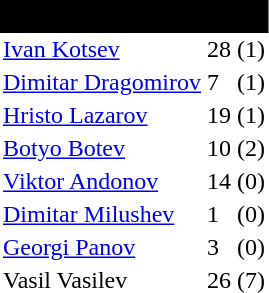<table class="toccolours" border="0" cellpadding="2" cellspacing="0" align="left" style="margin:0.5em;">
<tr>
<th colspan="4" align="center" bgcolor="#000000"><span>Midfielders</span></th>
</tr>
<tr>
<td> <a href='#'>Ivan Kotsev</a></td>
<td>28</td>
<td>(1)</td>
</tr>
<tr>
<td> <a href='#'>Dimitar Dragomirov</a></td>
<td>7</td>
<td>(1)</td>
</tr>
<tr>
<td> <a href='#'>Hristo Lazarov</a></td>
<td>19</td>
<td>(1)</td>
</tr>
<tr>
<td> <a href='#'>Botyo Botev</a></td>
<td>10</td>
<td>(2)</td>
</tr>
<tr>
<td> <a href='#'>Viktor Andonov</a></td>
<td>14</td>
<td>(0)</td>
</tr>
<tr>
<td> <a href='#'>Dimitar Milushev</a></td>
<td>1</td>
<td>(0)</td>
</tr>
<tr>
<td> <a href='#'>Georgi Panov</a></td>
<td>3</td>
<td>(0)</td>
</tr>
<tr>
<td> Vasil Vasilev</td>
<td>26</td>
<td>(7)</td>
</tr>
<tr>
</tr>
</table>
